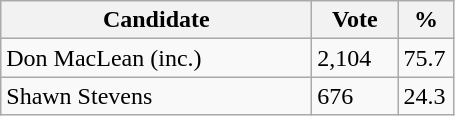<table class="wikitable">
<tr>
<th bgcolor="#DDDDFF" width="200px">Candidate</th>
<th bgcolor="#DDDDFF" width="50px">Vote</th>
<th bgcolor="#DDDDFF" width="30px">%</th>
</tr>
<tr>
<td>Don MacLean (inc.)</td>
<td>2,104</td>
<td>75.7</td>
</tr>
<tr>
<td>Shawn Stevens</td>
<td>676</td>
<td>24.3</td>
</tr>
</table>
